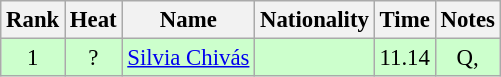<table class="wikitable sortable" style="text-align:center; font-size:95%">
<tr>
<th>Rank</th>
<th>Heat</th>
<th>Name</th>
<th>Nationality</th>
<th>Time</th>
<th>Notes</th>
</tr>
<tr bgcolor=ccffcc>
<td>1</td>
<td>?</td>
<td align=left><a href='#'>Silvia Chivás</a></td>
<td align=left></td>
<td>11.14</td>
<td>Q, </td>
</tr>
</table>
